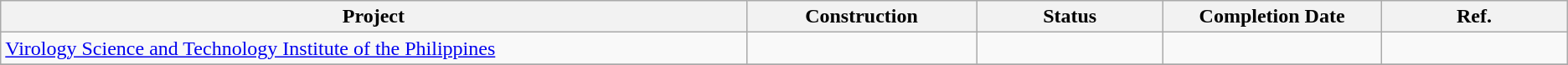<table class="wikitable">
<tr>
<th scope="col" style="width:20%;">Project</th>
<th scope="col" style="width:5%;">Construction</th>
<th scope="col" style="width:5%;">Status</th>
<th scope="col" style="width:5%;">Completion Date</th>
<th scope="col" style="width:5%;">Ref.</th>
</tr>
<tr>
<td><a href='#'>Virology Science and Technology Institute of the Philippines</a></td>
<td style="text-align:center;"></td>
<td></td>
<td style="text-align:center;"></td>
<td></td>
</tr>
<tr>
</tr>
</table>
